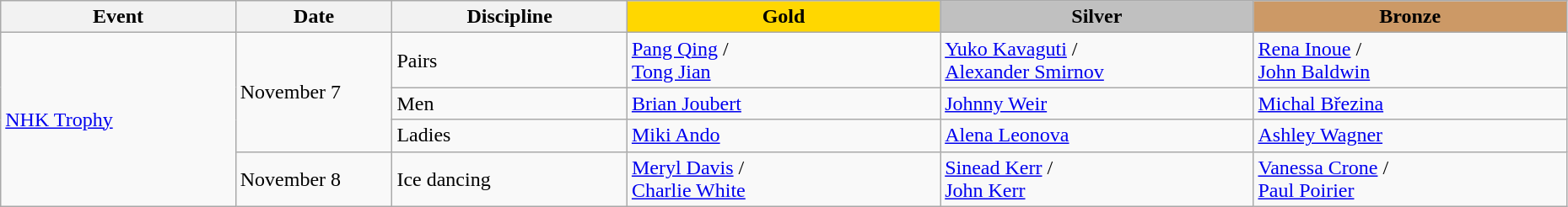<table class="wikitable" width="98%">
<tr>
<th width="15%">Event</th>
<th width="10%">Date</th>
<th width="15%">Discipline</th>
<td width = "20%" align="center" bgcolor="gold"><strong>Gold</strong></td>
<td width = "20%" align="center" bgcolor="silver"><strong>Silver</strong></td>
<td width = "20%" align="center" bgcolor="cc9966"><strong>Bronze</strong></td>
</tr>
<tr>
<td rowspan="4"> <a href='#'>NHK Trophy</a></td>
<td rowspan="3">November 7</td>
<td>Pairs</td>
<td> <a href='#'>Pang Qing</a> / <br> <a href='#'>Tong Jian</a></td>
<td> <a href='#'>Yuko Kavaguti</a> / <br> <a href='#'>Alexander Smirnov</a></td>
<td> <a href='#'>Rena Inoue</a> / <br> <a href='#'>John Baldwin</a></td>
</tr>
<tr>
<td>Men</td>
<td> <a href='#'>Brian Joubert</a></td>
<td> <a href='#'>Johnny Weir</a></td>
<td> <a href='#'>Michal Březina</a></td>
</tr>
<tr>
<td>Ladies</td>
<td> <a href='#'>Miki Ando</a></td>
<td> <a href='#'>Alena Leonova</a></td>
<td> <a href='#'>Ashley Wagner</a></td>
</tr>
<tr>
<td>November 8</td>
<td>Ice dancing</td>
<td> <a href='#'>Meryl Davis</a> / <br> <a href='#'>Charlie White</a></td>
<td> <a href='#'>Sinead Kerr</a> / <br> <a href='#'>John Kerr</a></td>
<td> <a href='#'>Vanessa Crone</a> / <br> <a href='#'>Paul Poirier</a></td>
</tr>
</table>
